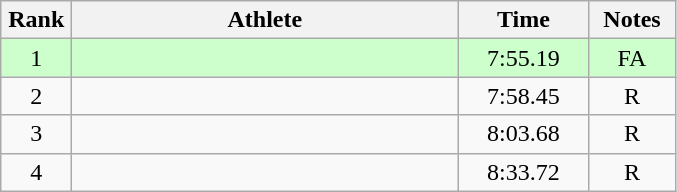<table class=wikitable style="text-align:center">
<tr>
<th width=40>Rank</th>
<th width=250>Athlete</th>
<th width=80>Time</th>
<th width=50>Notes</th>
</tr>
<tr bgcolor="ccffcc">
<td>1</td>
<td align=left></td>
<td>7:55.19</td>
<td>FA</td>
</tr>
<tr>
<td>2</td>
<td align=left></td>
<td>7:58.45</td>
<td>R</td>
</tr>
<tr>
<td>3</td>
<td align=left></td>
<td>8:03.68</td>
<td>R</td>
</tr>
<tr>
<td>4</td>
<td align=left></td>
<td>8:33.72</td>
<td>R</td>
</tr>
</table>
